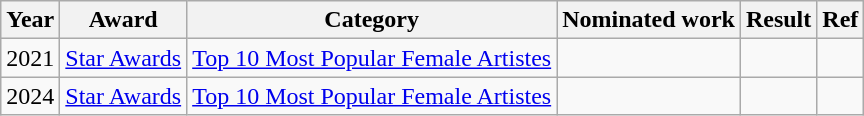<table class="wikitable sortable">
<tr>
<th>Year</th>
<th>Award</th>
<th>Category</th>
<th>Nominated work</th>
<th>Result</th>
<th class="unsortable">Ref</th>
</tr>
<tr>
<td>2021</td>
<td><a href='#'>Star Awards</a></td>
<td><a href='#'>Top 10 Most Popular Female Artistes</a></td>
<td></td>
<td></td>
<td></td>
</tr>
<tr>
<td>2024</td>
<td><a href='#'>Star Awards</a></td>
<td><a href='#'>Top 10 Most Popular Female Artistes</a></td>
<td></td>
<td></td>
<td></td>
</tr>
</table>
